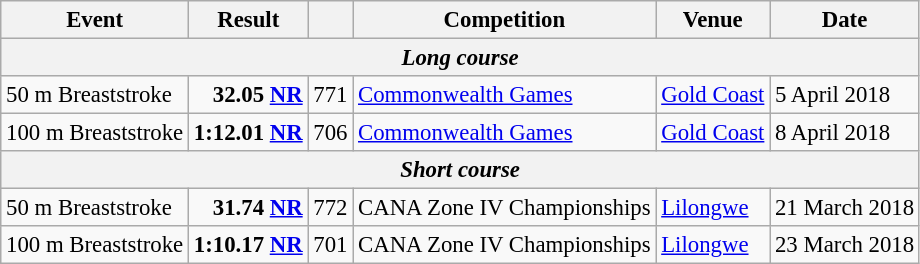<table class="wikitable" style="border-collapse: collapse; font-size: 95%;">
<tr>
<th>Event</th>
<th>Result</th>
<th></th>
<th>Competition</th>
<th>Venue</th>
<th>Date</th>
</tr>
<tr>
<th colspan=6><em>Long course</em></th>
</tr>
<tr>
<td>50 m Breaststroke</td>
<td align=right><strong>32.05</strong> <strong><a href='#'>NR</a></strong></td>
<td>771</td>
<td><a href='#'>Commonwealth Games</a></td>
<td> <a href='#'>Gold Coast</a></td>
<td>5 April 2018</td>
</tr>
<tr>
<td>100 m Breaststroke</td>
<td align=right><strong>1:12.01</strong> <strong><a href='#'>NR</a></strong></td>
<td>706</td>
<td><a href='#'>Commonwealth Games</a></td>
<td> <a href='#'>Gold Coast</a></td>
<td>8 April 2018</td>
</tr>
<tr>
<th colspan=6><em>Short course</em></th>
</tr>
<tr>
<td>50 m Breaststroke</td>
<td align=right><strong>31.74</strong> <strong><a href='#'>NR</a></strong></td>
<td>772</td>
<td>CANA Zone IV Championships</td>
<td> <a href='#'>Lilongwe</a></td>
<td>21 March 2018</td>
</tr>
<tr>
<td>100 m Breaststroke</td>
<td align=right><strong>1:10.17</strong> <strong><a href='#'>NR</a></strong></td>
<td>701</td>
<td>CANA Zone IV Championships</td>
<td> <a href='#'>Lilongwe</a></td>
<td>23 March 2018</td>
</tr>
</table>
